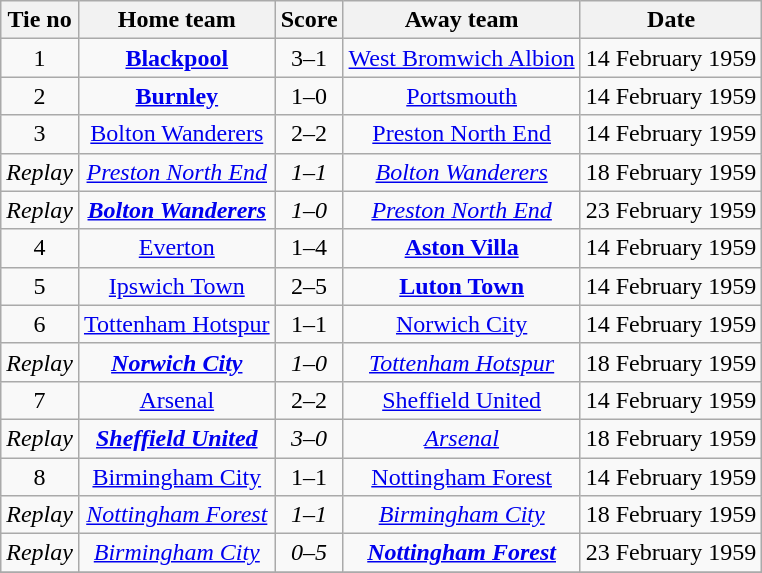<table class="wikitable" style="text-align: center">
<tr>
<th>Tie no</th>
<th>Home team</th>
<th>Score</th>
<th>Away team</th>
<th>Date</th>
</tr>
<tr>
<td>1</td>
<td><strong><a href='#'>Blackpool</a></strong></td>
<td>3–1</td>
<td><a href='#'>West Bromwich Albion</a></td>
<td>14 February 1959</td>
</tr>
<tr>
<td>2</td>
<td><strong><a href='#'>Burnley</a></strong></td>
<td>1–0</td>
<td><a href='#'>Portsmouth</a></td>
<td>14 February 1959</td>
</tr>
<tr>
<td>3</td>
<td><a href='#'>Bolton Wanderers</a></td>
<td>2–2</td>
<td><a href='#'>Preston North End</a></td>
<td>14 February 1959</td>
</tr>
<tr>
<td><em>Replay</em></td>
<td><em><a href='#'>Preston North End</a></em></td>
<td><em>1–1</em></td>
<td><em><a href='#'>Bolton Wanderers</a></em></td>
<td>18 February 1959</td>
</tr>
<tr>
<td><em>Replay</em></td>
<td><strong><em><a href='#'>Bolton Wanderers</a></em></strong></td>
<td><em>1–0</em></td>
<td><em><a href='#'>Preston North End</a></em></td>
<td>23 February 1959</td>
</tr>
<tr>
<td>4</td>
<td><a href='#'>Everton</a></td>
<td>1–4</td>
<td><strong><a href='#'>Aston Villa</a></strong></td>
<td>14 February 1959</td>
</tr>
<tr>
<td>5</td>
<td><a href='#'>Ipswich Town</a></td>
<td>2–5</td>
<td><strong><a href='#'>Luton Town</a></strong></td>
<td>14 February 1959</td>
</tr>
<tr>
<td>6</td>
<td><a href='#'>Tottenham Hotspur</a></td>
<td>1–1</td>
<td><a href='#'>Norwich City</a></td>
<td>14 February 1959</td>
</tr>
<tr>
<td><em>Replay</em></td>
<td><strong><em><a href='#'>Norwich City</a></em></strong></td>
<td><em>1–0</em></td>
<td><em><a href='#'>Tottenham Hotspur</a></em></td>
<td>18 February 1959</td>
</tr>
<tr>
<td>7</td>
<td><a href='#'>Arsenal</a></td>
<td>2–2</td>
<td><a href='#'>Sheffield United</a></td>
<td>14 February 1959</td>
</tr>
<tr>
<td><em>Replay</em></td>
<td><strong><em><a href='#'>Sheffield United</a></em></strong></td>
<td><em>3–0</em></td>
<td><em><a href='#'>Arsenal</a></em></td>
<td>18 February 1959</td>
</tr>
<tr>
<td>8</td>
<td><a href='#'>Birmingham City</a></td>
<td>1–1</td>
<td><a href='#'>Nottingham Forest</a></td>
<td>14 February 1959</td>
</tr>
<tr>
<td><em>Replay</em></td>
<td><em><a href='#'>Nottingham Forest</a></em></td>
<td><em>1–1</em></td>
<td><em><a href='#'>Birmingham City</a></em></td>
<td>18 February 1959</td>
</tr>
<tr>
<td><em>Replay</em></td>
<td><em><a href='#'>Birmingham City</a></em></td>
<td><em>0–5</em></td>
<td><strong><em><a href='#'>Nottingham Forest</a></em></strong></td>
<td>23 February 1959</td>
</tr>
<tr>
</tr>
</table>
